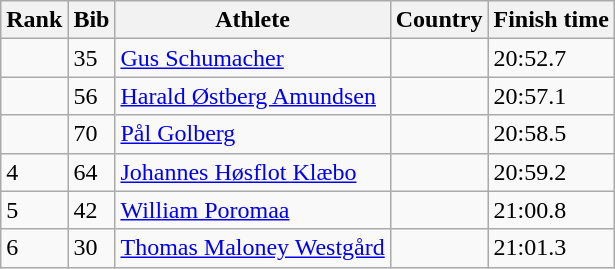<table class="wikitable sortable">
<tr>
<th>Rank</th>
<th>Bib</th>
<th>Athlete</th>
<th>Country</th>
<th>Finish time</th>
</tr>
<tr>
<td></td>
<td>35</td>
<td align="left"><a href='#'>Gus Schumacher</a></td>
<td align="left"></td>
<td>20:52.7</td>
</tr>
<tr>
<td></td>
<td>56 </td>
<td align="left"><a href='#'>Harald Østberg Amundsen</a></td>
<td align="left"></td>
<td>20:57.1</td>
</tr>
<tr>
<td></td>
<td>70</td>
<td align="left"><a href='#'>Pål Golberg</a></td>
<td align="left"></td>
<td>20:58.5</td>
</tr>
<tr>
<td>4</td>
<td>64</td>
<td align="left"><a href='#'>Johannes Høsflot Klæbo</a></td>
<td align="left"></td>
<td>20:59.2</td>
</tr>
<tr>
<td>5</td>
<td>42</td>
<td align="left"><a href='#'>William Poromaa</a></td>
<td align="left"></td>
<td>21:00.8</td>
</tr>
<tr>
<td>6</td>
<td>30</td>
<td align="left"><a href='#'>Thomas Maloney Westgård</a></td>
<td align="left"></td>
<td>21:01.3</td>
</tr>
</table>
